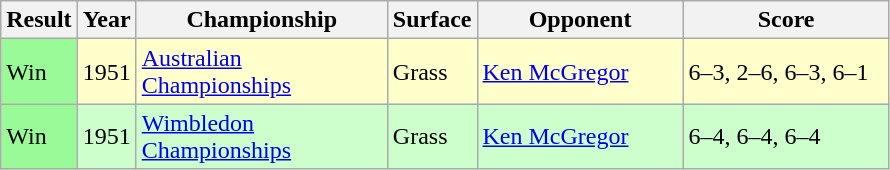<table class='sortable wikitable'>
<tr>
<th style="width:40px">Result</th>
<th style="width:30px">Year</th>
<th style="width:160px">Championship</th>
<th style="width:50px">Surface</th>
<th style="width:130px">Opponent</th>
<th style="width:130px" class="unsortable">Score</th>
</tr>
<tr style="background:#ffc;">
<td style="background:#98fb98;">Win</td>
<td>1951</td>
<td><a href='#'>Australian Championships</a></td>
<td>Grass</td>
<td> <a href='#'>Ken McGregor</a></td>
<td>6–3, 2–6, 6–3, 6–1</td>
</tr>
<tr style="background:#cfc;">
<td style="background:#98fb98;">Win</td>
<td>1951</td>
<td><a href='#'>Wimbledon Championships</a></td>
<td>Grass</td>
<td> <a href='#'>Ken McGregor</a></td>
<td>6–4, 6–4, 6–4</td>
</tr>
</table>
